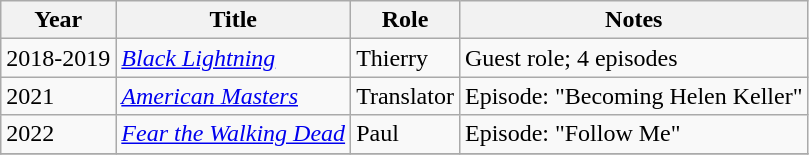<table class="wikitable sortable">
<tr>
<th>Year</th>
<th>Title</th>
<th>Role</th>
<th>Notes</th>
</tr>
<tr>
<td>2018-2019</td>
<td><em><a href='#'>Black Lightning</a></em></td>
<td>Thierry</td>
<td>Guest role; 4 episodes</td>
</tr>
<tr>
<td>2021</td>
<td><em><a href='#'>American Masters</a></em></td>
<td>Translator</td>
<td>Episode: "Becoming Helen Keller"</td>
</tr>
<tr>
<td>2022</td>
<td><em><a href='#'>Fear the Walking Dead</a></em></td>
<td>Paul</td>
<td>Episode: "Follow Me"</td>
</tr>
<tr>
</tr>
</table>
